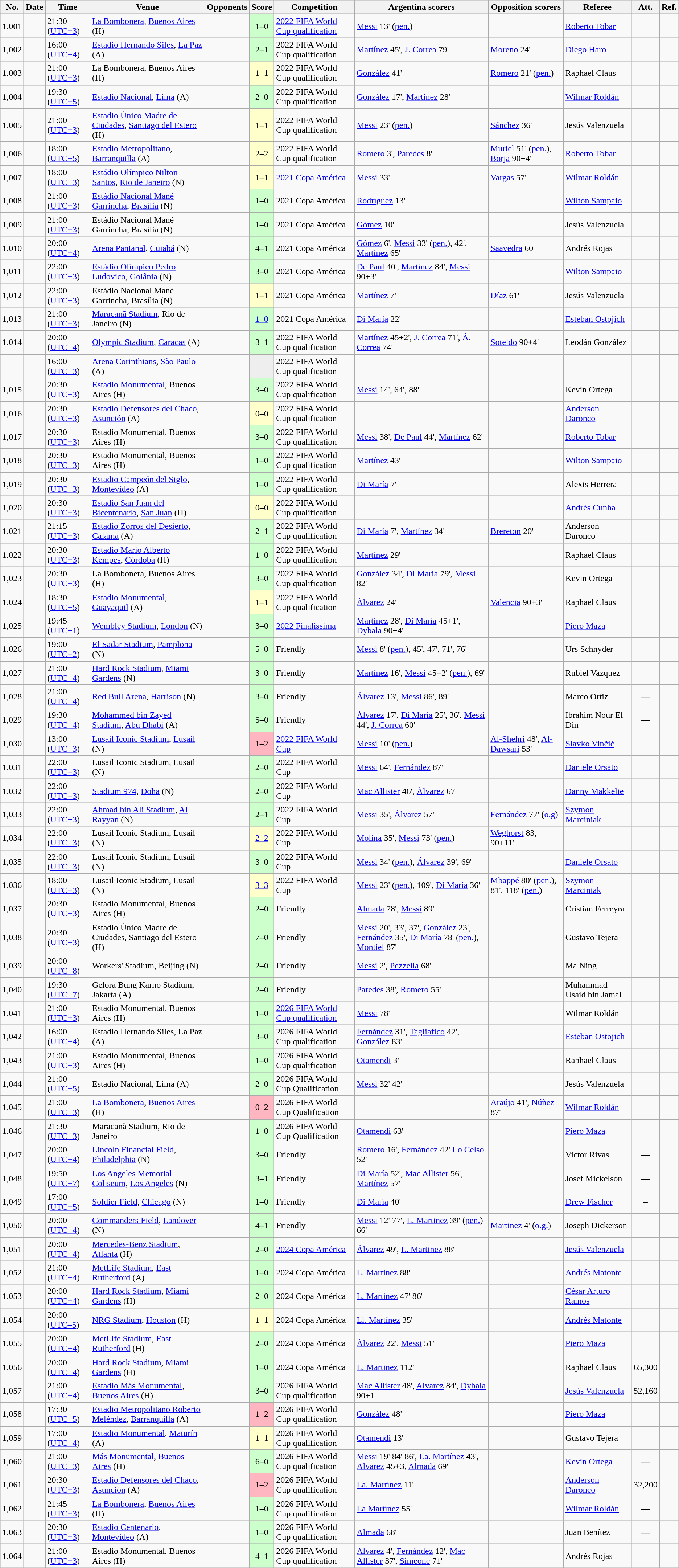<table class="wikitable sortable">
<tr>
<th>No.</th>
<th>Date</th>
<th>Time</th>
<th>Venue</th>
<th>Opponents</th>
<th>Score</th>
<th>Competition</th>
<th class=unsortable>Argentina scorers</th>
<th class=unsortable>Opposition scorers</th>
<th>Referee</th>
<th>Att.</th>
<th class=unsortable>Ref.</th>
</tr>
<tr>
<td>1,001</td>
<td></td>
<td>21:30 (<a href='#'>UTC−3</a>)</td>
<td><a href='#'>La Bombonera</a>, <a href='#'>Buenos Aires</a> (H)</td>
<td></td>
<td align=center bgcolor=#cfc>1–0</td>
<td><a href='#'>2022 FIFA World Cup qualification</a></td>
<td><a href='#'>Messi</a> 13' (<a href='#'>pen.</a>)</td>
<td></td>
<td><a href='#'>Roberto Tobar</a></td>
<td align=center></td>
<td></td>
</tr>
<tr>
<td>1,002</td>
<td></td>
<td>16:00 (<a href='#'>UTC−4</a>)</td>
<td><a href='#'>Estadio Hernando Siles</a>, <a href='#'>La Paz</a> (A)</td>
<td></td>
<td align=center bgcolor=#cfc>2–1</td>
<td>2022 FIFA World Cup qualification</td>
<td><a href='#'>Martínez</a> 45', <a href='#'>J. Correa</a> 79'</td>
<td><a href='#'>Moreno</a> 24'</td>
<td><a href='#'>Diego Haro</a></td>
<td align=center></td>
<td></td>
</tr>
<tr>
<td>1,003</td>
<td></td>
<td>21:00 (<a href='#'>UTC−3</a>)</td>
<td>La Bombonera, Buenos Aires (H)</td>
<td></td>
<td align=center bgcolor=#ffc>1–1</td>
<td>2022 FIFA World Cup qualification</td>
<td><a href='#'>González</a> 41'</td>
<td><a href='#'>Romero</a> 21' (<a href='#'>pen.</a>)</td>
<td>Raphael Claus</td>
<td align=center></td>
<td></td>
</tr>
<tr>
<td>1,004</td>
<td></td>
<td>19:30 (<a href='#'>UTC−5</a>)</td>
<td><a href='#'>Estadio Nacional</a>, <a href='#'>Lima</a> (A)</td>
<td></td>
<td align=center bgcolor=#cfc>2–0</td>
<td>2022 FIFA World Cup qualification</td>
<td><a href='#'>González</a> 17', <a href='#'>Martínez</a> 28'</td>
<td></td>
<td><a href='#'>Wilmar Roldán</a></td>
<td align=center></td>
<td></td>
</tr>
<tr>
<td>1,005</td>
<td></td>
<td>21:00 (<a href='#'>UTC−3</a>)</td>
<td><a href='#'>Estadio Único Madre de Ciudades</a>, <a href='#'>Santiago del Estero</a> (H)</td>
<td></td>
<td align=center bgcolor=#ffc>1–1</td>
<td>2022 FIFA World Cup qualification</td>
<td><a href='#'>Messi</a> 23' (<a href='#'>pen.</a>)</td>
<td><a href='#'>Sánchez</a> 36'</td>
<td>Jesús Valenzuela</td>
<td align=center></td>
<td></td>
</tr>
<tr>
<td>1,006</td>
<td></td>
<td>18:00 (<a href='#'>UTC−5</a>)</td>
<td><a href='#'>Estadio Metropolitano</a>, <a href='#'>Barranquilla</a> (A)</td>
<td></td>
<td align=center bgcolor=#ffc>2–2</td>
<td>2022 FIFA World Cup qualification</td>
<td><a href='#'>Romero</a> 3', <a href='#'>Paredes</a> 8'</td>
<td><a href='#'>Muriel</a> 51' (<a href='#'>pen.</a>), <a href='#'>Borja</a> 90+4'</td>
<td><a href='#'>Roberto Tobar</a></td>
<td align=center></td>
<td></td>
</tr>
<tr>
<td>1,007</td>
<td></td>
<td>18:00 (<a href='#'>UTC−3</a>)</td>
<td><a href='#'>Estádio Olímpico Nilton Santos</a>, <a href='#'>Rio de Janeiro</a> (N)</td>
<td></td>
<td align=center bgcolor=#ffc>1–1</td>
<td><a href='#'>2021 Copa América</a></td>
<td><a href='#'>Messi</a> 33'</td>
<td><a href='#'>Vargas</a> 57'</td>
<td><a href='#'>Wilmar Roldán</a></td>
<td align=center></td>
<td></td>
</tr>
<tr>
<td>1,008</td>
<td></td>
<td>21:00 (<a href='#'>UTC−3</a>)</td>
<td><a href='#'>Estádio Nacional Mané Garrincha</a>, <a href='#'>Brasília</a> (N)</td>
<td></td>
<td align=center bgcolor=#cfc>1–0</td>
<td>2021 Copa América</td>
<td><a href='#'>Rodríguez</a> 13'</td>
<td></td>
<td><a href='#'>Wilton Sampaio</a></td>
<td align=center></td>
<td></td>
</tr>
<tr>
<td>1,009</td>
<td></td>
<td>21:00 (<a href='#'>UTC−3</a>)</td>
<td>Estádio Nacional Mané Garrincha, Brasília (N)</td>
<td></td>
<td align=center bgcolor=#cfc>1–0</td>
<td>2021 Copa América</td>
<td><a href='#'>Gómez</a> 10'</td>
<td></td>
<td>Jesús Valenzuela</td>
<td align=center></td>
<td></td>
</tr>
<tr>
<td>1,010</td>
<td></td>
<td>20:00 (<a href='#'>UTC−4</a>)</td>
<td><a href='#'>Arena Pantanal</a>, <a href='#'>Cuiabá</a> (N)</td>
<td></td>
<td align=center bgcolor=#cfc>4–1</td>
<td>2021 Copa América</td>
<td><a href='#'>Gómez</a> 6', <a href='#'>Messi</a> 33' (<a href='#'>pen.</a>), 42', <a href='#'>Martínez</a> 65'</td>
<td><a href='#'>Saavedra</a> 60'</td>
<td>Andrés Rojas</td>
<td align=center></td>
<td></td>
</tr>
<tr>
<td>1,011</td>
<td></td>
<td>22:00 (<a href='#'>UTC−3</a>)</td>
<td><a href='#'>Estádio Olímpico Pedro Ludovico</a>, <a href='#'>Goiânia</a> (N)</td>
<td></td>
<td align=center bgcolor=#cfc>3–0</td>
<td>2021 Copa América</td>
<td><a href='#'>De Paul</a> 40', <a href='#'>Martínez</a> 84', <a href='#'>Messi</a> 90+3'</td>
<td></td>
<td><a href='#'>Wilton Sampaio</a></td>
<td align=center></td>
<td></td>
</tr>
<tr>
<td>1,012</td>
<td></td>
<td>22:00 (<a href='#'>UTC−3</a>)</td>
<td>Estádio Nacional Mané Garrincha, Brasília (N)</td>
<td></td>
<td align=center bgcolor=#ffc>1–1<br></td>
<td>2021 Copa América</td>
<td><a href='#'>Martínez</a> 7'</td>
<td><a href='#'>Díaz</a> 61'</td>
<td>Jesús Valenzuela</td>
<td align=center></td>
<td></td>
</tr>
<tr>
<td>1,013</td>
<td></td>
<td>21:00 (<a href='#'>UTC−3</a>)</td>
<td><a href='#'>Maracanã Stadium</a>, Rio de Janeiro (N)</td>
<td></td>
<td align=center bgcolor=#cfc><a href='#'>1–0</a></td>
<td>2021 Copa América</td>
<td><a href='#'>Di María</a> 22'</td>
<td></td>
<td><a href='#'>Esteban Ostojich</a></td>
<td align=center></td>
<td></td>
</tr>
<tr>
<td>1,014</td>
<td></td>
<td>20:00 (<a href='#'>UTC−4</a>)</td>
<td><a href='#'>Olympic Stadium</a>, <a href='#'>Caracas</a> (A)</td>
<td></td>
<td align=center bgcolor=#cfc>3–1</td>
<td>2022 FIFA World Cup qualification</td>
<td><a href='#'>Martínez</a> 45+2', <a href='#'>J. Correa</a> 71', <a href='#'>Á. Correa</a> 74'</td>
<td><a href='#'>Soteldo</a> 90+4'</td>
<td>Leodán González</td>
<td align=center></td>
<td></td>
</tr>
<tr>
<td>—</td>
<td></td>
<td>16:00 (<a href='#'>UTC−3</a>)</td>
<td><a href='#'>Arena Corinthians</a>, <a href='#'>São Paulo</a> (A)</td>
<td></td>
<td align=center bgcolor=#eee>–</td>
<td>2022 FIFA World Cup qualification</td>
<td></td>
<td></td>
<td></td>
<td align=center>—</td>
<td></td>
</tr>
<tr>
<td>1,015</td>
<td></td>
<td>20:30 (<a href='#'>UTC−3</a>)</td>
<td><a href='#'>Estadio Monumental</a>, Buenos Aires (H)</td>
<td></td>
<td align=center bgcolor=#cfc>3–0</td>
<td>2022 FIFA World Cup qualification</td>
<td><a href='#'>Messi</a> 14', 64', 88'</td>
<td></td>
<td>Kevin Ortega</td>
<td align=center></td>
<td></td>
</tr>
<tr>
<td>1,016</td>
<td></td>
<td>20:30 (<a href='#'>UTC−3</a>)</td>
<td><a href='#'>Estadio Defensores del Chaco</a>, <a href='#'>Asunción</a> (A)</td>
<td></td>
<td align=center bgcolor=#ffc>0–0</td>
<td>2022 FIFA World Cup qualification</td>
<td></td>
<td></td>
<td><a href='#'>Anderson Daronco</a></td>
<td align=center></td>
<td></td>
</tr>
<tr>
<td>1,017</td>
<td></td>
<td>20:30 (<a href='#'>UTC−3</a>)</td>
<td>Estadio Monumental, Buenos Aires (H)</td>
<td></td>
<td align=center bgcolor=#cfc>3–0</td>
<td>2022 FIFA World Cup qualification</td>
<td><a href='#'>Messi</a> 38', <a href='#'>De Paul</a> 44', <a href='#'>Martínez</a> 62'</td>
<td></td>
<td><a href='#'>Roberto Tobar</a></td>
<td align=center></td>
<td></td>
</tr>
<tr>
<td>1,018</td>
<td></td>
<td>20:30 (<a href='#'>UTC−3</a>)</td>
<td>Estadio Monumental, Buenos Aires (H)</td>
<td></td>
<td align=center bgcolor=#cfc>1–0</td>
<td>2022 FIFA World Cup qualification</td>
<td><a href='#'>Martínez</a> 43'</td>
<td></td>
<td><a href='#'>Wilton Sampaio</a></td>
<td align=center></td>
<td></td>
</tr>
<tr>
<td>1,019</td>
<td></td>
<td>20:30 (<a href='#'>UTC−3</a>)</td>
<td><a href='#'>Estadio Campeón del Siglo</a>, <a href='#'>Montevideo</a> (A)</td>
<td></td>
<td align=center bgcolor=#cfc>1–0</td>
<td>2022 FIFA World Cup qualification</td>
<td><a href='#'>Di María</a> 7'</td>
<td></td>
<td>Alexis Herrera</td>
<td align=center></td>
<td></td>
</tr>
<tr>
<td>1,020</td>
<td></td>
<td>20:30 (<a href='#'>UTC−3</a>)</td>
<td><a href='#'>Estadio San Juan del Bicentenario</a>, <a href='#'>San Juan</a> (H)</td>
<td></td>
<td align=center bgcolor=#ffc>0–0</td>
<td>2022 FIFA World Cup qualification</td>
<td></td>
<td></td>
<td><a href='#'>Andrés Cunha</a></td>
<td align=center></td>
<td></td>
</tr>
<tr>
<td>1,021</td>
<td></td>
<td>21:15 (<a href='#'>UTC−3</a>)</td>
<td><a href='#'>Estadio Zorros del Desierto</a>, <a href='#'>Calama</a> (A)</td>
<td></td>
<td align=center bgcolor=#cfc>2–1</td>
<td>2022 FIFA World Cup qualification</td>
<td><a href='#'>Di María</a> 7', <a href='#'>Martínez</a> 34'</td>
<td><a href='#'>Brereton</a> 20'</td>
<td>Anderson Daronco</td>
<td align=center></td>
<td></td>
</tr>
<tr>
<td>1,022</td>
<td></td>
<td>20:30 (<a href='#'>UTC−3</a>)</td>
<td><a href='#'>Estadio Mario Alberto Kempes</a>, <a href='#'>Córdoba</a> (H)</td>
<td></td>
<td align=center bgcolor=#cfc>1–0</td>
<td>2022 FIFA World Cup qualification</td>
<td><a href='#'>Martínez</a> 29'</td>
<td></td>
<td>Raphael Claus</td>
<td align=center></td>
<td></td>
</tr>
<tr>
<td>1,023</td>
<td></td>
<td>20:30 (<a href='#'>UTC−3</a>)</td>
<td>La Bombonera, Buenos Aires (H)</td>
<td></td>
<td align=center bgcolor=#cfc>3–0</td>
<td>2022 FIFA World Cup qualification</td>
<td><a href='#'>González</a> 34', <a href='#'>Di María</a> 79', <a href='#'>Messi</a> 82'</td>
<td></td>
<td>Kevin Ortega</td>
<td align=center></td>
<td></td>
</tr>
<tr>
<td>1,024</td>
<td></td>
<td>18:30 (<a href='#'>UTC−5</a>)</td>
<td><a href='#'>Estadio Monumental</a>, <a href='#'>Guayaquil</a> (A)</td>
<td></td>
<td align=center bgcolor=#ffc>1–1</td>
<td>2022 FIFA World Cup qualification</td>
<td><a href='#'>Álvarez</a> 24'</td>
<td><a href='#'>Valencia</a> 90+3'</td>
<td>Raphael Claus</td>
<td align=center></td>
<td></td>
</tr>
<tr>
<td>1,025</td>
<td></td>
<td>19:45 (<a href='#'>UTC+1</a>)</td>
<td><a href='#'>Wembley Stadium</a>, <a href='#'>London</a> (N)</td>
<td></td>
<td align=center bgcolor=#cfc>3–0</td>
<td><a href='#'>2022 Finalissima</a></td>
<td><a href='#'>Martínez</a> 28', <a href='#'>Di María</a> 45+1', <a href='#'>Dybala</a> 90+4'</td>
<td></td>
<td><a href='#'>Piero Maza</a></td>
<td align=center></td>
<td></td>
</tr>
<tr>
<td>1,026</td>
<td></td>
<td>19:00 (<a href='#'>UTC+2</a>)</td>
<td><a href='#'>El Sadar Stadium</a>, <a href='#'>Pamplona</a> (N)</td>
<td></td>
<td align=center bgcolor=#cfc>5–0</td>
<td>Friendly</td>
<td><a href='#'>Messi</a> 8' (<a href='#'>pen.</a>), 45', 47', 71', 76'</td>
<td></td>
<td>Urs Schnyder</td>
<td align=center></td>
<td></td>
</tr>
<tr>
<td>1,027</td>
<td></td>
<td>21:00 (<a href='#'>UTC−4</a>)</td>
<td><a href='#'>Hard Rock Stadium</a>, <a href='#'>Miami Gardens</a> (N)</td>
<td></td>
<td align=center bgcolor=#cfc>3–0</td>
<td>Friendly</td>
<td><a href='#'>Martínez</a> 16', <a href='#'>Messi</a> 45+2' (<a href='#'>pen.</a>), 69'</td>
<td></td>
<td>Rubiel Vazquez</td>
<td align=center>—</td>
<td></td>
</tr>
<tr>
<td>1,028</td>
<td></td>
<td>21:00 (<a href='#'>UTC−4</a>)</td>
<td><a href='#'>Red Bull Arena</a>, <a href='#'>Harrison</a> (N)</td>
<td></td>
<td align=center bgcolor=#cfc>3–0</td>
<td>Friendly</td>
<td><a href='#'>Álvarez</a> 13', <a href='#'>Messi</a> 86', 89'</td>
<td></td>
<td>Marco Ortiz</td>
<td align=center>—</td>
<td></td>
</tr>
<tr>
<td>1,029</td>
<td></td>
<td>19:30 (<a href='#'>UTC+4</a>)</td>
<td><a href='#'>Mohammed bin Zayed Stadium</a>, <a href='#'>Abu Dhabi</a> (A)</td>
<td></td>
<td align=center bgcolor=#cfc>5–0</td>
<td>Friendly</td>
<td><a href='#'>Álvarez</a> 17', <a href='#'>Di María</a> 25', 36', <a href='#'>Messi</a> 44', <a href='#'>J. Correa</a> 60'</td>
<td></td>
<td>Ibrahim Nour El Din</td>
<td align=center>—</td>
<td></td>
</tr>
<tr>
<td>1,030</td>
<td></td>
<td>13:00 (<a href='#'>UTC+3</a>)</td>
<td><a href='#'>Lusail Iconic Stadium</a>, <a href='#'>Lusail</a> (N)</td>
<td></td>
<td align=center bgcolor=lightpink>1–2</td>
<td><a href='#'>2022 FIFA World Cup</a></td>
<td><a href='#'>Messi</a> 10' (<a href='#'>pen.</a>)</td>
<td><a href='#'>Al-Shehri</a> 48', <a href='#'>Al-Dawsari</a> 53'</td>
<td><a href='#'>Slavko Vinčić</a></td>
<td align=center></td>
<td></td>
</tr>
<tr>
<td>1,031</td>
<td></td>
<td>22:00 (<a href='#'>UTC+3</a>)</td>
<td>Lusail Iconic Stadium, Lusail (N)</td>
<td></td>
<td align=center bgcolor=#cfc>2–0</td>
<td>2022 FIFA World Cup</td>
<td><a href='#'>Messi</a> 64', <a href='#'>Fernández</a> 87'</td>
<td></td>
<td><a href='#'>Daniele Orsato</a></td>
<td align=center></td>
<td></td>
</tr>
<tr>
<td>1,032</td>
<td></td>
<td>22:00 (<a href='#'>UTC+3</a>)</td>
<td><a href='#'>Stadium 974</a>, <a href='#'>Doha</a> (N)</td>
<td></td>
<td align=center bgcolor=#cfc>2–0</td>
<td>2022 FIFA World Cup</td>
<td><a href='#'>Mac Allister</a> 46', <a href='#'>Álvarez</a> 67'</td>
<td></td>
<td><a href='#'>Danny Makkelie</a></td>
<td align=center></td>
<td></td>
</tr>
<tr>
<td>1,033</td>
<td></td>
<td>22:00 (<a href='#'>UTC+3</a>)</td>
<td><a href='#'>Ahmad bin Ali Stadium</a>, <a href='#'>Al Rayyan</a> (N)</td>
<td></td>
<td align=center bgcolor=#cfc>2–1</td>
<td>2022 FIFA World Cup</td>
<td><a href='#'>Messi</a> 35', <a href='#'>Álvarez</a> 57'</td>
<td><a href='#'>Fernández</a> 77' (<a href='#'>o.g</a>)</td>
<td><a href='#'>Szymon Marciniak</a></td>
<td align=center></td>
<td></td>
</tr>
<tr>
<td>1,034</td>
<td></td>
<td>22:00 (<a href='#'>UTC+3</a>)</td>
<td>Lusail Iconic Stadium, Lusail (N)</td>
<td></td>
<td align=center bgcolor=#ffc><a href='#'>2–2</a> <br></td>
<td>2022 FIFA World Cup</td>
<td><a href='#'>Molina</a> 35', <a href='#'>Messi</a> 73' (<a href='#'>pen.</a>)</td>
<td><a href='#'>Weghorst</a> 83, 90+11'</td>
<td></td>
<td align=center></td>
<td></td>
</tr>
<tr>
<td>1,035</td>
<td></td>
<td>22:00 (<a href='#'>UTC+3</a>)</td>
<td>Lusail Iconic Stadium, Lusail (N)</td>
<td></td>
<td align=center bgcolor=#cfc>3–0</td>
<td>2022 FIFA World Cup</td>
<td><a href='#'>Messi</a> 34' (<a href='#'>pen.</a>), <a href='#'>Álvarez</a> 39', 69'</td>
<td></td>
<td><a href='#'>Daniele Orsato</a></td>
<td align=center></td>
<td></td>
</tr>
<tr>
<td>1,036</td>
<td></td>
<td>18:00 (<a href='#'>UTC+3</a>)</td>
<td>Lusail Iconic Stadium, Lusail (N)</td>
<td></td>
<td align=center bgcolor=#ffc><a href='#'>3–3</a> <br></td>
<td>2022 FIFA World Cup</td>
<td><a href='#'>Messi</a> 23' (<a href='#'>pen.</a>), 109', <a href='#'>Di María</a> 36'</td>
<td><a href='#'>Mbappé</a> 80' (<a href='#'>pen.</a>), 81', 118' (<a href='#'>pen.</a>)</td>
<td><a href='#'>Szymon Marciniak</a></td>
<td align=center></td>
<td></td>
</tr>
<tr>
<td>1,037</td>
<td></td>
<td>20:30 (<a href='#'>UTC−3</a>)</td>
<td>Estadio Monumental, Buenos Aires (H)</td>
<td></td>
<td align=center bgcolor=#cfc>2–0</td>
<td>Friendly</td>
<td><a href='#'>Almada</a> 78', <a href='#'>Messi</a> 89'</td>
<td></td>
<td>Cristian Ferreyra</td>
<td align=center></td>
<td></td>
</tr>
<tr>
<td>1,038</td>
<td></td>
<td>20:30 (<a href='#'>UTC−3</a>)</td>
<td>Estadio Único Madre de Ciudades, Santiago del Estero (H)</td>
<td></td>
<td align=center bgcolor=#cfc>7–0</td>
<td>Friendly</td>
<td><a href='#'>Messi</a> 20', 33', 37', <a href='#'>González</a> 23', <a href='#'>Fernández</a> 35', <a href='#'>Di María</a> 78' (<a href='#'>pen.</a>), <a href='#'>Montiel</a> 87'</td>
<td></td>
<td>Gustavo Tejera</td>
<td align=center></td>
<td></td>
</tr>
<tr>
<td>1,039</td>
<td></td>
<td>20:00 (<a href='#'>UTC+8</a>)</td>
<td>Workers' Stadium, Beijing (N)</td>
<td></td>
<td align=center bgcolor=#cfc>2–0</td>
<td>Friendly</td>
<td><a href='#'>Messi</a> 2', <a href='#'>Pezzella</a> 68'</td>
<td></td>
<td>Ma Ning</td>
<td align=center></td>
<td></td>
</tr>
<tr>
<td>1,040</td>
<td></td>
<td>19:30 (<a href='#'>UTC+7</a>)</td>
<td>Gelora Bung Karno Stadium, Jakarta (A)</td>
<td></td>
<td align=center bgcolor=#cfc>2–0</td>
<td>Friendly</td>
<td><a href='#'>Paredes</a> 38', <a href='#'>Romero</a> 55'</td>
<td></td>
<td>Muhammad Usaid bin Jamal</td>
<td align=center></td>
<td></td>
</tr>
<tr>
<td>1,041</td>
<td></td>
<td>21:00 (<a href='#'>UTC−3</a>)</td>
<td>Estadio Monumental, Buenos Aires (H)</td>
<td></td>
<td align=center bgcolor=#cfc>1–0</td>
<td><a href='#'>2026 FIFA World Cup qualification</a></td>
<td><a href='#'>Messi</a> 78'</td>
<td></td>
<td>Wilmar Roldán</td>
<td align=center></td>
<td></td>
</tr>
<tr>
<td>1,042</td>
<td></td>
<td>16:00 (<a href='#'>UTC−4</a>)</td>
<td>Estadio Hernando Siles, La Paz (A)</td>
<td></td>
<td align=center bgcolor=#cfc>3–0</td>
<td>2026 FIFA World Cup qualification</td>
<td><a href='#'>Fernández</a> 31', <a href='#'>Tagliafico</a> 42', <a href='#'>González</a> 83'</td>
<td></td>
<td><a href='#'>Esteban Ostojich</a></td>
<td align=center></td>
<td></td>
</tr>
<tr>
<td>1,043</td>
<td></td>
<td>21:00 (<a href='#'>UTC−3</a>)</td>
<td>Estadio Monumental, Buenos Aires (H)</td>
<td></td>
<td align=center bgcolor=#cfc>1–0</td>
<td>2026 FIFA World Cup qualification</td>
<td><a href='#'>Otamendi</a> 3'</td>
<td></td>
<td>Raphael Claus</td>
<td align=center></td>
<td></td>
</tr>
<tr>
<td>1,044</td>
<td></td>
<td>21:00 (<a href='#'>UTC−5</a>)</td>
<td>Estadio Nacional, Lima (A)</td>
<td></td>
<td align=center bgcolor=#cfc>2–0</td>
<td>2026 FIFA World Cup Qualification</td>
<td><a href='#'>Messi</a> 32' 42'</td>
<td></td>
<td>Jesús Valenzuela</td>
<td align=center></td>
<td></td>
</tr>
<tr>
<td>1,045</td>
<td></td>
<td>21:00 (<a href='#'>UTC−3</a>)</td>
<td><a href='#'>La Bombonera</a>, <a href='#'>Buenos Aires</a> (H)</td>
<td></td>
<td align=center bgcolor=lightpink>0–2</td>
<td>2026 FIFA World Cup Qualification</td>
<td></td>
<td><a href='#'>Araújo</a> 41', <a href='#'>Núñez</a> 87'</td>
<td><a href='#'>Wilmar Roldán</a></td>
<td align=center></td>
<td></td>
</tr>
<tr>
<td>1,046</td>
<td></td>
<td>21:30 (<a href='#'>UTC−3</a>)</td>
<td>Maracanã Stadium, Rio de Janeiro</td>
<td></td>
<td align=center bgcolor=#cfc>1–0</td>
<td>2026 FIFA World Cup Qualification</td>
<td><a href='#'>Otamendi</a> 63'</td>
<td></td>
<td><a href='#'>Piero Maza</a></td>
<td align=center></td>
<td></td>
</tr>
<tr>
<td>1,047</td>
<td></td>
<td>20:00 (<a href='#'>UTC−4</a>)</td>
<td><a href='#'>Lincoln Financial Field</a>, <a href='#'>Philadelphia</a> (N)</td>
<td></td>
<td align=center bgcolor=#cfc>3–0</td>
<td>Friendly</td>
<td><a href='#'>Romero</a> 16', <a href='#'>Fernández</a> 42' <a href='#'>Lo Celso</a> 52'</td>
<td></td>
<td>Victor Rivas</td>
<td align=center>—</td>
<td></td>
</tr>
<tr>
<td>1,048</td>
<td></td>
<td>19:50 (<a href='#'>UTC−7</a>)</td>
<td><a href='#'>Los Angeles Memorial Coliseum</a>, <a href='#'>Los Angeles</a> (N)</td>
<td></td>
<td align=center bgcolor=#cfc>3–1</td>
<td>Friendly</td>
<td><a href='#'>Di María</a> 52', <a href='#'>Mac Allister</a> 56', <a href='#'>Martínez</a> 57'</td>
<td></td>
<td>Josef Mickelson</td>
<td align=center>—</td>
<td></td>
</tr>
<tr>
<td>1,049</td>
<td></td>
<td>17:00 (<a href='#'>UTC−5</a>)</td>
<td><a href='#'>Soldier Field</a>, <a href='#'>Chicago</a> (N)</td>
<td></td>
<td align=center bgcolor=#cfc>1–0</td>
<td>Friendly</td>
<td><a href='#'>Di María</a> 40'</td>
<td></td>
<td><a href='#'>Drew Fischer</a></td>
<td align=center>–</td>
<td></td>
</tr>
<tr>
<td>1,050</td>
<td></td>
<td>20:00 (<a href='#'>UTC−4</a>)</td>
<td><a href='#'>Commanders Field</a>, <a href='#'>Landover</a> (N)</td>
<td></td>
<td align=center bgcolor=#cfc>4–1</td>
<td>Friendly</td>
<td><a href='#'>Messi</a> 12' 77', <a href='#'>L. Martinez</a> 39' (<a href='#'>pen.</a>) 66'</td>
<td><a href='#'>Martinez</a> 4' (<a href='#'>o.g.</a>)</td>
<td>Joseph Dickerson</td>
<td align=center></td>
<td></td>
</tr>
<tr>
<td>1,051</td>
<td></td>
<td>20:00 (<a href='#'>UTC−4</a>)</td>
<td><a href='#'>Mercedes-Benz Stadium</a>, <a href='#'>Atlanta</a> (H)</td>
<td></td>
<td align=center bgcolor=#cfc>2–0</td>
<td><a href='#'>2024 Copa América</a></td>
<td><a href='#'>Álvarez</a> 49', <a href='#'>L. Martinez</a> 88'</td>
<td></td>
<td><a href='#'>Jesús Valenzuela</a></td>
<td align=center></td>
<td></td>
</tr>
<tr>
<td>1,052</td>
<td></td>
<td>21:00 (<a href='#'>UTC−4</a>)</td>
<td><a href='#'>MetLife Stadium</a>, <a href='#'>East Rutherford</a> (A)</td>
<td></td>
<td align=center bgcolor=#cfc>1–0</td>
<td>2024 Copa América</td>
<td><a href='#'>L. Martinez</a> 88'</td>
<td></td>
<td><a href='#'>Andrés Matonte</a></td>
<td align=center></td>
<td></td>
</tr>
<tr>
<td>1,053</td>
<td></td>
<td>20:00 (<a href='#'>UTC−4</a>)</td>
<td><a href='#'>Hard Rock Stadium</a>, <a href='#'>Miami Gardens</a> (H)</td>
<td></td>
<td align=center bgcolor=#cfc>2–0</td>
<td>2024 Copa América</td>
<td><a href='#'>L. Martinez</a> 47' 86'</td>
<td></td>
<td><a href='#'>César Arturo Ramos</a></td>
<td align=center></td>
<td></td>
</tr>
<tr>
<td>1,054</td>
<td></td>
<td>20:00 (<a href='#'>UTC–5</a>)</td>
<td><a href='#'>NRG Stadium</a>, <a href='#'>Houston</a> (H)</td>
<td></td>
<td align=center bgcolor=#ffc>1–1<br></td>
<td>2024 Copa América</td>
<td><a href='#'>Li. Martínez</a> 35'</td>
<td></td>
<td><a href='#'>Andrés Matonte</a></td>
<td align=center></td>
<td></td>
</tr>
<tr>
<td>1,055</td>
<td></td>
<td>20:00 (<a href='#'>UTC−4</a>)</td>
<td><a href='#'>MetLife Stadium</a>, <a href='#'>East Rutherford</a> (H)</td>
<td></td>
<td align=center bgcolor=#cfc>2–0</td>
<td>2024 Copa América</td>
<td><a href='#'>Álvarez</a> 22', <a href='#'>Messi</a> 51'</td>
<td></td>
<td><a href='#'>Piero Maza</a></td>
<td align=center></td>
<td></td>
</tr>
<tr>
<td>1,056</td>
<td></td>
<td>20:00 (<a href='#'>UTC−4</a>)</td>
<td><a href='#'>Hard Rock Stadium</a>, <a href='#'>Miami Gardens</a> (H)</td>
<td></td>
<td align=center bgcolor=#cfc>1–0 </td>
<td>2024 Copa América</td>
<td><a href='#'>L. Martinez</a> 112'</td>
<td></td>
<td>Raphael Claus</td>
<td align=center>65,300</td>
<td></td>
</tr>
<tr>
<td>1,057</td>
<td></td>
<td>21:00 (<a href='#'>UTC−4</a>)</td>
<td><a href='#'>Estadio Más Monumental</a>, <a href='#'>Buenos Aires</a> (H)</td>
<td></td>
<td align=center bgcolor=#cfc>3–0</td>
<td>2026 FIFA World Cup qualification</td>
<td><a href='#'>Mac Allister</a> 48', <a href='#'>Alvarez</a> 84', <a href='#'>Dybala</a> 90+1</td>
<td></td>
<td><a href='#'>Jesús Valenzuela</a></td>
<td align=center>52,160</td>
<td></td>
</tr>
<tr>
<td>1,058</td>
<td></td>
<td>17:30 (<a href='#'>UTC−5</a>)</td>
<td><a href='#'>Estadio Metropolitano Roberto Meléndez</a>, <a href='#'>Barranquilla</a> (A)</td>
<td></td>
<td align=center bgcolor=lightpink>1–2</td>
<td>2026 FIFA World Cup qualification</td>
<td><a href='#'>González</a> 48'</td>
<td></td>
<td><a href='#'>Piero Maza</a></td>
<td align=center>—</td>
<td></td>
</tr>
<tr>
<td>1,059</td>
<td></td>
<td>17:00 (<a href='#'>UTC−4</a>)</td>
<td><a href='#'>Estadio Monumental</a>, <a href='#'>Maturín</a> (A)</td>
<td></td>
<td align=center bgcolor=#ffc>1–1</td>
<td>2026 FIFA World Cup qualification</td>
<td><a href='#'>Otamendi</a> 13'</td>
<td></td>
<td>Gustavo Tejera</td>
<td align=center>—</td>
<td></td>
</tr>
<tr>
<td>1,060</td>
<td></td>
<td>21:00 (<a href='#'>UTC−3</a>)</td>
<td><a href='#'>Más Monumental</a>, <a href='#'>Buenos Aires</a> (H)</td>
<td></td>
<td align=center bgcolor=#cfc>6–0</td>
<td>2026 FIFA World Cup qualification</td>
<td><a href='#'>Messi</a> 19' 84' 86', <a href='#'>La. Martínez</a> 43', <a href='#'>Alvarez</a> 45+3, <a href='#'>Almada</a> 69'</td>
<td></td>
<td><a href='#'>Kevin Ortega</a></td>
<td align=center>—</td>
<td></td>
</tr>
<tr>
<td>1,061</td>
<td></td>
<td>20:30 (<a href='#'>UTC−3</a>)</td>
<td><a href='#'>Estadio Defensores del Chaco</a>, <a href='#'>Asunción</a> (A)</td>
<td></td>
<td align=center bgcolor=lightpink>1–2</td>
<td>2026 FIFA World Cup qualification</td>
<td><a href='#'>La. Martínez</a> 11'</td>
<td></td>
<td><a href='#'>Anderson Daronco</a></td>
<td align=center>32,200</td>
<td></td>
</tr>
<tr>
<td>1,062</td>
<td></td>
<td>21:45 (<a href='#'>UTC−3</a>)</td>
<td><a href='#'>La Bombonera</a>, <a href='#'>Buenos Aires</a> (H)</td>
<td></td>
<td align=center bgcolor=#cfc>1–0</td>
<td>2026 FIFA World Cup qualification</td>
<td><a href='#'>La Martínez</a> 55'</td>
<td></td>
<td><a href='#'>Wilmar Roldán</a></td>
<td align=center>—</td>
<td></td>
</tr>
<tr>
<td>1,063</td>
<td></td>
<td>20:30 (<a href='#'>UTC−3</a>)</td>
<td><a href='#'>Estadio Centenario</a>, <a href='#'>Montevideo</a> (A)</td>
<td></td>
<td align=center bgcolor=#cfc>1–0</td>
<td>2026 FIFA World Cup qualification</td>
<td><a href='#'>Almada</a> 68'</td>
<td></td>
<td>Juan Benítez</td>
<td align=center>—</td>
<td></td>
</tr>
<tr>
<td>1,064</td>
<td></td>
<td>21:00 (<a href='#'>UTC−3</a>)</td>
<td>Estadio Monumental, Buenos Aires (H)</td>
<td></td>
<td align=center bgcolor=#cfc>4–1</td>
<td>2026 FIFA World Cup qualification</td>
<td><a href='#'>Alvarez</a> 4', <a href='#'>Fernández</a> 12', <a href='#'>Mac Allister</a> 37', <a href='#'>Simeone</a> 71'</td>
<td></td>
<td>Andrés Rojas</td>
<td align=center>—</td>
<td></td>
</tr>
</table>
